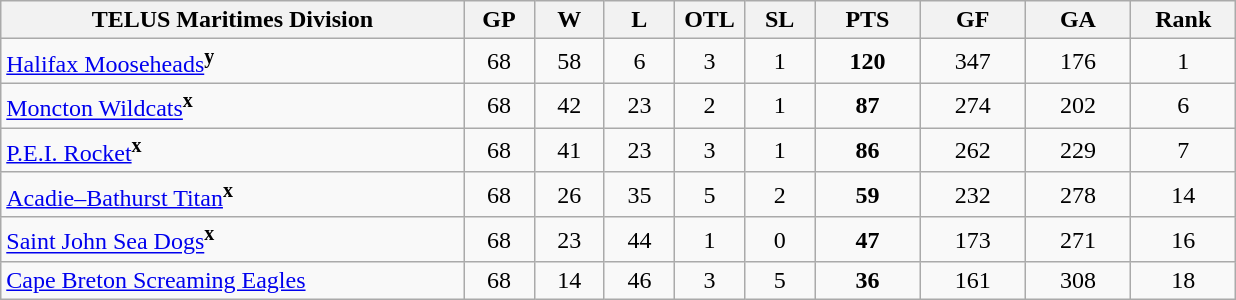<table class="wikitable" style="text-align:center">
<tr>
<th bgcolor="#DDDDFF" width="33%">TELUS Maritimes Division</th>
<th bgcolor="#DDDDFF" width="5%">GP</th>
<th bgcolor="#DDDDFF" width="5%">W</th>
<th bgcolor="#DDDDFF" width="5%">L</th>
<th bgcolor="#DDDDFF" width="5%">OTL</th>
<th bgcolor="#DDDDFF" width="5%">SL</th>
<th bgcolor="#DDDDFF" width="7.5%">PTS</th>
<th bgcolor="#DDDDFF" width="7.5%">GF</th>
<th bgcolor="#DDDDFF" width="7.5%">GA</th>
<th bgcolor="#DDDDFF" width="7.5%">Rank</th>
</tr>
<tr>
<td align=left><a href='#'>Halifax Mooseheads</a><sup><strong>y</strong></sup></td>
<td>68</td>
<td>58</td>
<td>6</td>
<td>3</td>
<td>1</td>
<td><strong>120</strong></td>
<td>347</td>
<td>176</td>
<td>1</td>
</tr>
<tr>
<td align=left><a href='#'>Moncton Wildcats</a><sup><strong>x</strong></sup></td>
<td>68</td>
<td>42</td>
<td>23</td>
<td>2</td>
<td>1</td>
<td><strong>87</strong></td>
<td>274</td>
<td>202</td>
<td>6</td>
</tr>
<tr>
<td align=left><a href='#'>P.E.I. Rocket</a><sup><strong>x</strong></sup></td>
<td>68</td>
<td>41</td>
<td>23</td>
<td>3</td>
<td>1</td>
<td><strong>86</strong></td>
<td>262</td>
<td>229</td>
<td>7</td>
</tr>
<tr>
<td align=left><a href='#'>Acadie–Bathurst Titan</a><sup><strong>x</strong></sup></td>
<td>68</td>
<td>26</td>
<td>35</td>
<td>5</td>
<td>2</td>
<td><strong>59</strong></td>
<td>232</td>
<td>278</td>
<td>14</td>
</tr>
<tr>
<td align=left><a href='#'>Saint John Sea Dogs</a><sup><strong>x</strong></sup></td>
<td>68</td>
<td>23</td>
<td>44</td>
<td>1</td>
<td>0</td>
<td><strong>47</strong></td>
<td>173</td>
<td>271</td>
<td>16</td>
</tr>
<tr>
<td align=left><a href='#'>Cape Breton Screaming Eagles</a></td>
<td>68</td>
<td>14</td>
<td>46</td>
<td>3</td>
<td>5</td>
<td><strong>36</strong></td>
<td>161</td>
<td>308</td>
<td>18</td>
</tr>
</table>
